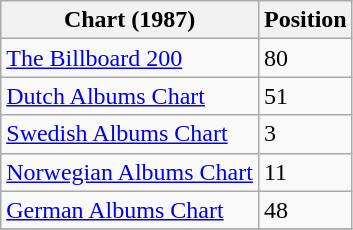<table class="wikitable">
<tr>
<th align="left">Chart (1987)</th>
<th align="left">Position</th>
</tr>
<tr>
<td align="left"><a href='#'>The Billboard 200</a></td>
<td align="left">80</td>
</tr>
<tr>
<td align="left"><a href='#'>Dutch Albums Chart</a></td>
<td align="left">51</td>
</tr>
<tr>
<td align="left"><a href='#'>Swedish Albums Chart</a></td>
<td align="left">3</td>
</tr>
<tr>
<td align="left"><a href='#'>Norwegian Albums Chart</a></td>
<td align="left">11</td>
</tr>
<tr>
<td align="left"><a href='#'>German Albums Chart</a></td>
<td align="left">48</td>
</tr>
<tr>
</tr>
</table>
